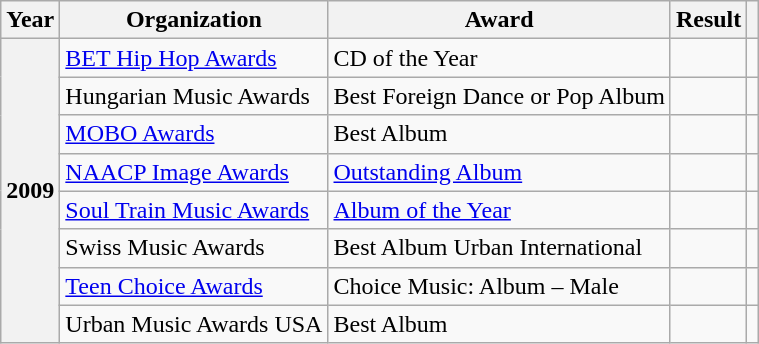<table class="wikitable sortable plainrowheaders" style="border:none; margin:0;">
<tr>
<th scope="col">Year</th>
<th scope="col">Organization</th>
<th scope="col">Award</th>
<th scope="col">Result</th>
<th scope="col" class="unsortable"></th>
</tr>
<tr>
<th scope="row" rowspan="8">2009</th>
<td><a href='#'>BET Hip Hop Awards</a></td>
<td>CD of the Year</td>
<td></td>
<td></td>
</tr>
<tr>
<td>Hungarian Music Awards</td>
<td>Best Foreign Dance or Pop Album</td>
<td></td>
<td></td>
</tr>
<tr>
<td><a href='#'>MOBO Awards</a></td>
<td>Best Album</td>
<td></td>
<td></td>
</tr>
<tr>
<td><a href='#'>NAACP Image Awards</a></td>
<td><a href='#'>Outstanding Album</a></td>
<td></td>
<td></td>
</tr>
<tr>
<td><a href='#'>Soul Train Music Awards</a></td>
<td><a href='#'>Album of the Year</a></td>
<td></td>
<td></td>
</tr>
<tr>
<td>Swiss Music Awards</td>
<td>Best Album Urban International</td>
<td></td>
<td></td>
</tr>
<tr>
<td><a href='#'>Teen Choice Awards</a></td>
<td>Choice Music: Album – Male</td>
<td></td>
<td></td>
</tr>
<tr>
<td>Urban Music Awards USA</td>
<td>Best Album</td>
<td></td>
<td></td>
</tr>
</table>
